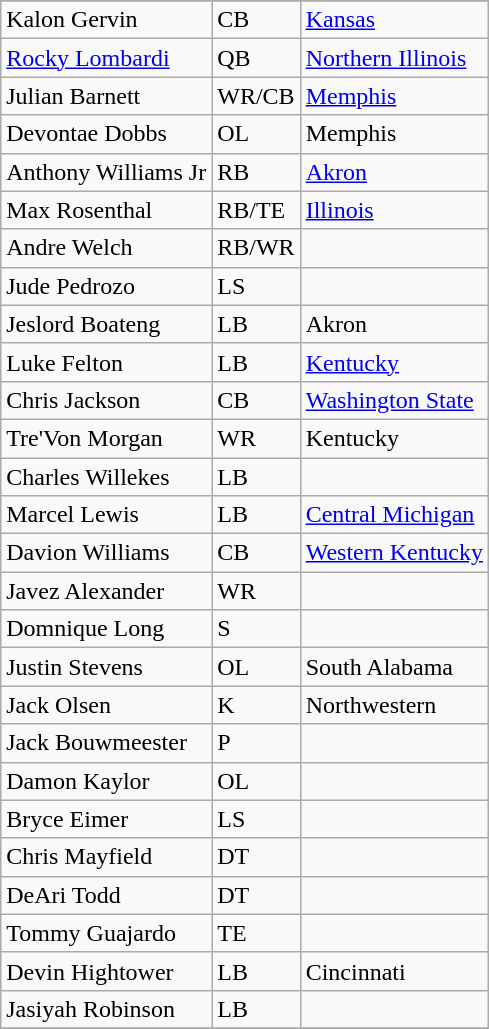<table class="wikitable" style="display: inline-table;">
<tr align="center">
</tr>
<tr>
<td>Kalon Gervin</td>
<td>CB</td>
<td><a href='#'>Kansas</a></td>
</tr>
<tr>
<td><a href='#'>Rocky Lombardi</a></td>
<td>QB</td>
<td><a href='#'>Northern Illinois</a></td>
</tr>
<tr>
<td>Julian Barnett</td>
<td>WR/CB</td>
<td><a href='#'>Memphis</a></td>
</tr>
<tr>
<td>Devontae Dobbs</td>
<td>OL</td>
<td>Memphis</td>
</tr>
<tr>
<td>Anthony Williams Jr</td>
<td>RB</td>
<td><a href='#'>Akron</a></td>
</tr>
<tr>
<td>Max Rosenthal</td>
<td>RB/TE</td>
<td><a href='#'>Illinois</a></td>
</tr>
<tr>
<td>Andre Welch</td>
<td>RB/WR</td>
<td></td>
</tr>
<tr>
<td>Jude Pedrozo</td>
<td>LS</td>
<td></td>
</tr>
<tr>
<td>Jeslord Boateng</td>
<td>LB</td>
<td>Akron</td>
</tr>
<tr>
<td>Luke Felton</td>
<td>LB</td>
<td><a href='#'>Kentucky</a></td>
</tr>
<tr>
<td>Chris Jackson</td>
<td>CB</td>
<td><a href='#'>Washington State</a></td>
</tr>
<tr>
<td>Tre'Von Morgan</td>
<td>WR</td>
<td>Kentucky</td>
</tr>
<tr>
<td>Charles Willekes</td>
<td>LB</td>
<td></td>
</tr>
<tr>
<td>Marcel Lewis</td>
<td>LB</td>
<td><a href='#'>Central Michigan</a></td>
</tr>
<tr>
<td>Davion Williams</td>
<td>CB</td>
<td><a href='#'>Western Kentucky</a></td>
</tr>
<tr>
<td>Javez Alexander</td>
<td>WR</td>
<td></td>
</tr>
<tr>
<td>Domnique Long</td>
<td>S</td>
<td></td>
</tr>
<tr>
<td>Justin Stevens</td>
<td>OL</td>
<td>South Alabama</td>
</tr>
<tr>
<td>Jack Olsen</td>
<td>K</td>
<td>Northwestern</td>
</tr>
<tr>
<td>Jack Bouwmeester</td>
<td>P</td>
<td></td>
</tr>
<tr>
<td>Damon Kaylor</td>
<td>OL</td>
<td></td>
</tr>
<tr>
<td>Bryce Eimer</td>
<td>LS</td>
<td></td>
</tr>
<tr>
<td>Chris Mayfield</td>
<td>DT</td>
<td></td>
</tr>
<tr>
<td>DeAri Todd</td>
<td>DT</td>
<td></td>
</tr>
<tr>
<td>Tommy Guajardo</td>
<td>TE</td>
<td></td>
</tr>
<tr>
<td>Devin Hightower</td>
<td>LB</td>
<td>Cincinnati</td>
</tr>
<tr>
<td>Jasiyah Robinson</td>
<td>LB</td>
<td></td>
</tr>
<tr>
</tr>
</table>
